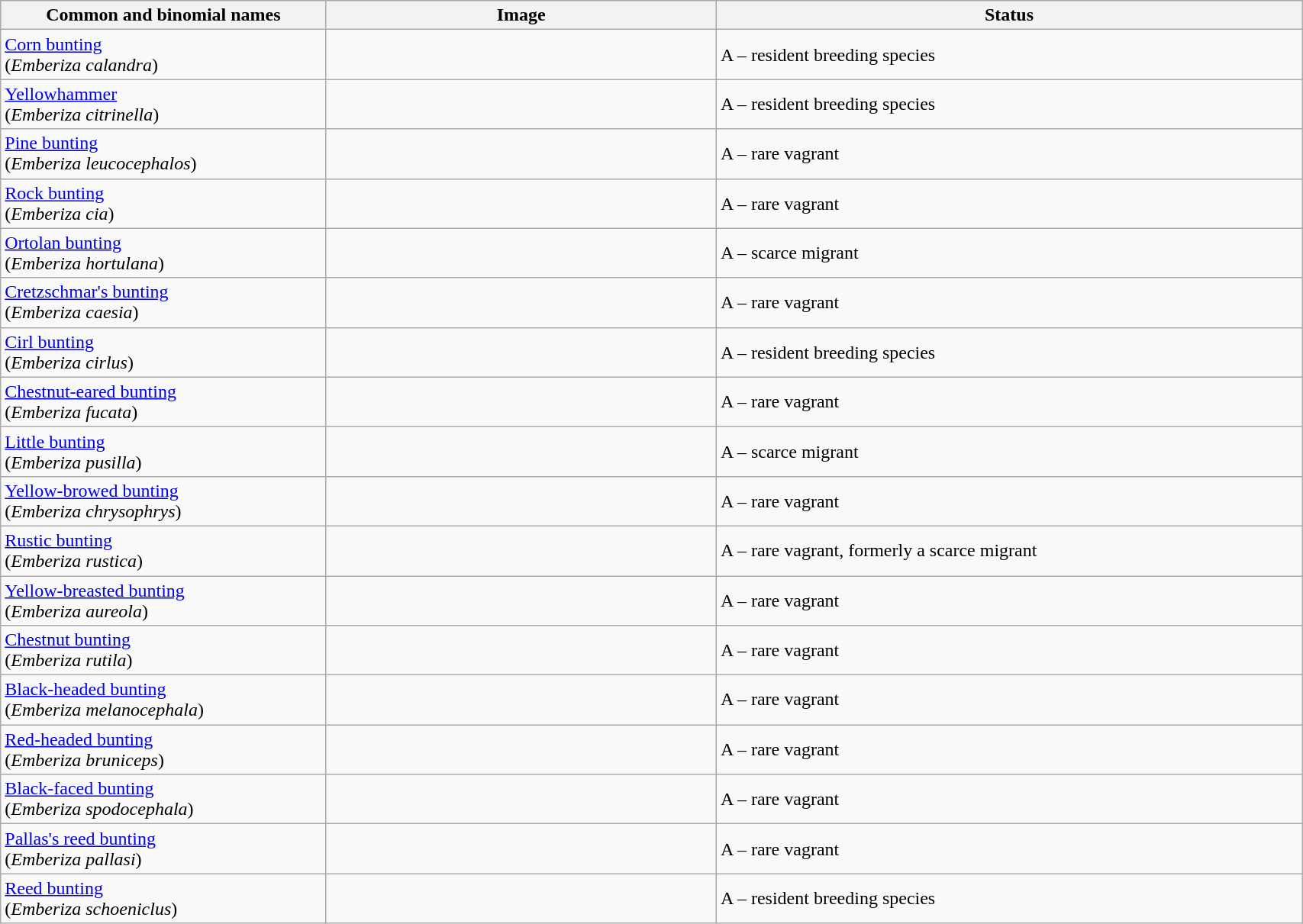<table width=90% class="wikitable">
<tr>
<th width=25%>Common and binomial names</th>
<th width=30%>Image</th>
<th width=45%>Status</th>
</tr>
<tr>
<td><a href='#'>Corn bunting</a><br>(<em>Emberiza calandra</em>)</td>
<td></td>
<td>A – resident breeding species</td>
</tr>
<tr>
<td><a href='#'>Yellowhammer</a><br>(<em>Emberiza citrinella</em>)</td>
<td></td>
<td>A – resident breeding species</td>
</tr>
<tr>
<td><a href='#'>Pine bunting</a><br>(<em>Emberiza leucocephalos</em>)</td>
<td></td>
<td>A – rare vagrant</td>
</tr>
<tr>
<td><a href='#'>Rock bunting</a><br>(<em>Emberiza cia</em>)</td>
<td></td>
<td>A – rare vagrant</td>
</tr>
<tr>
<td><a href='#'>Ortolan bunting</a><br>(<em>Emberiza hortulana</em>)</td>
<td></td>
<td>A – scarce migrant</td>
</tr>
<tr>
<td><a href='#'>Cretzschmar's bunting</a><br>(<em>Emberiza caesia</em>)</td>
<td></td>
<td>A – rare vagrant</td>
</tr>
<tr>
<td><a href='#'>Cirl bunting</a><br>(<em>Emberiza cirlus</em>)</td>
<td></td>
<td>A – resident breeding species</td>
</tr>
<tr>
<td><a href='#'>Chestnut-eared bunting</a><br>(<em>Emberiza fucata</em>)</td>
<td></td>
<td>A – rare vagrant</td>
</tr>
<tr>
<td><a href='#'>Little bunting</a><br>(<em>Emberiza pusilla</em>)</td>
<td></td>
<td>A – scarce migrant</td>
</tr>
<tr>
<td><a href='#'>Yellow-browed bunting</a><br>(<em>Emberiza chrysophrys</em>)</td>
<td></td>
<td>A – rare vagrant</td>
</tr>
<tr>
<td><a href='#'>Rustic bunting</a><br>(<em>Emberiza rustica</em>)</td>
<td></td>
<td>A – rare vagrant, formerly a scarce migrant</td>
</tr>
<tr>
<td><a href='#'>Yellow-breasted bunting</a><br>(<em>Emberiza aureola</em>)</td>
<td></td>
<td>A – rare vagrant</td>
</tr>
<tr>
<td><a href='#'>Chestnut bunting</a><br>(<em>Emberiza rutila</em>)</td>
<td></td>
<td>A – rare vagrant</td>
</tr>
<tr>
<td><a href='#'>Black-headed bunting</a><br>(<em>Emberiza melanocephala</em>)</td>
<td></td>
<td>A – rare vagrant</td>
</tr>
<tr>
<td><a href='#'>Red-headed bunting</a><br>(<em>Emberiza bruniceps</em>)</td>
<td></td>
<td>A – rare vagrant</td>
</tr>
<tr>
<td><a href='#'>Black-faced bunting</a><br>(<em>Emberiza spodocephala</em>)</td>
<td></td>
<td>A – rare vagrant</td>
</tr>
<tr>
<td><a href='#'>Pallas's reed bunting</a><br>(<em>Emberiza pallasi</em>)</td>
<td></td>
<td>A – rare vagrant</td>
</tr>
<tr>
<td><a href='#'>Reed bunting</a><br>(<em>Emberiza schoeniclus</em>)</td>
<td></td>
<td>A – resident breeding species</td>
</tr>
</table>
